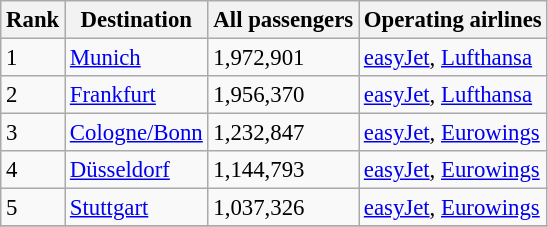<table class="wikitable sortable" style="font-size: 95%;">
<tr>
<th>Rank</th>
<th>Destination</th>
<th>All passengers</th>
<th>Operating airlines</th>
</tr>
<tr>
<td>1</td>
<td> <a href='#'>Munich</a></td>
<td>1,972,901</td>
<td><a href='#'>easyJet</a>, <a href='#'>Lufthansa</a></td>
</tr>
<tr>
<td>2</td>
<td> <a href='#'>Frankfurt</a></td>
<td>1,956,370</td>
<td><a href='#'>easyJet</a>, <a href='#'>Lufthansa</a></td>
</tr>
<tr>
<td>3</td>
<td> <a href='#'>Cologne/Bonn</a></td>
<td>1,232,847</td>
<td><a href='#'>easyJet</a>, <a href='#'>Eurowings</a></td>
</tr>
<tr>
<td>4</td>
<td> <a href='#'>Düsseldorf</a></td>
<td>1,144,793</td>
<td><a href='#'>easyJet</a>, <a href='#'>Eurowings</a></td>
</tr>
<tr>
<td>5</td>
<td> <a href='#'>Stuttgart</a></td>
<td>1,037,326</td>
<td><a href='#'>easyJet</a>, <a href='#'>Eurowings</a></td>
</tr>
<tr>
</tr>
</table>
